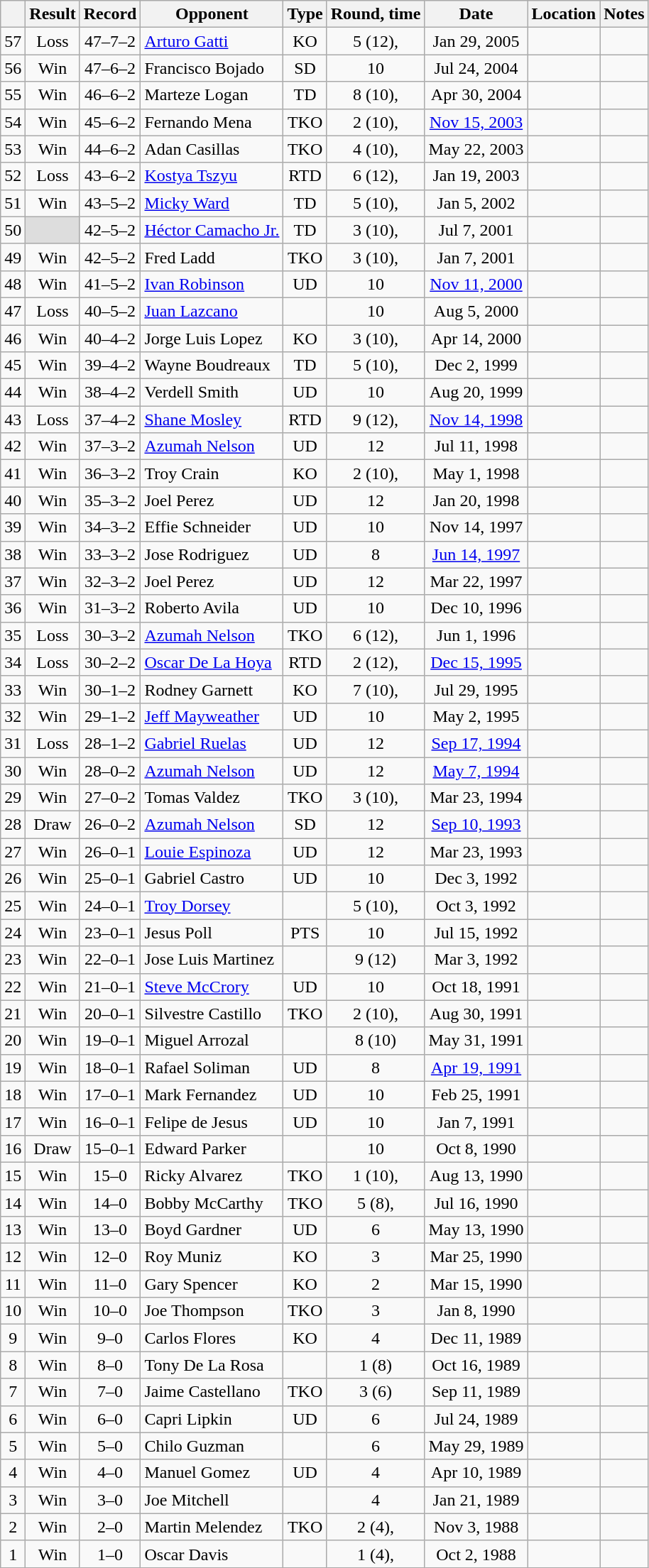<table class="wikitable" style="text-align:center">
<tr>
<th></th>
<th>Result</th>
<th>Record</th>
<th>Opponent</th>
<th>Type</th>
<th>Round, time</th>
<th>Date</th>
<th>Location</th>
<th>Notes</th>
</tr>
<tr>
<td>57</td>
<td>Loss</td>
<td>47–7–2 </td>
<td style="text-align:left;"><a href='#'>Arturo Gatti</a></td>
<td>KO</td>
<td>5 (12), </td>
<td>Jan 29, 2005</td>
<td style="text-align:left;"></td>
<td style="text-align:left;"></td>
</tr>
<tr>
<td>56</td>
<td>Win</td>
<td>47–6–2 </td>
<td style="text-align:left;">Francisco Bojado</td>
<td>SD</td>
<td>10</td>
<td>Jul 24, 2004</td>
<td style="text-align:left;"></td>
<td></td>
</tr>
<tr>
<td>55</td>
<td>Win</td>
<td>46–6–2 </td>
<td style="text-align:left;">Marteze Logan</td>
<td>TD</td>
<td>8 (10), </td>
<td>Apr 30, 2004</td>
<td style="text-align:left;"></td>
<td style="text-align:left;"></td>
</tr>
<tr>
<td>54</td>
<td>Win</td>
<td>45–6–2 </td>
<td style="text-align:left;">Fernando Mena</td>
<td>TKO</td>
<td>2 (10), </td>
<td><a href='#'>Nov 15, 2003</a></td>
<td style="text-align:left;"></td>
<td></td>
</tr>
<tr>
<td>53</td>
<td>Win</td>
<td>44–6–2 </td>
<td style="text-align:left;">Adan Casillas</td>
<td>TKO</td>
<td>4 (10), </td>
<td>May 22, 2003</td>
<td style="text-align:left;"></td>
<td></td>
</tr>
<tr>
<td>52</td>
<td>Loss</td>
<td>43–6–2 </td>
<td style="text-align:left;"><a href='#'>Kostya Tszyu</a></td>
<td>RTD</td>
<td>6 (12), </td>
<td>Jan 19, 2003</td>
<td style="text-align:left;"></td>
<td style="text-align:left;"></td>
</tr>
<tr>
<td>51</td>
<td>Win</td>
<td>43–5–2 </td>
<td style="text-align:left;"><a href='#'>Micky Ward</a></td>
<td>TD</td>
<td>5 (10), </td>
<td>Jan 5, 2002</td>
<td style="text-align:left;"></td>
<td style="text-align:left;"></td>
</tr>
<tr>
<td>50</td>
<td style="background:#DDD"></td>
<td>42–5–2 </td>
<td style="text-align:left;"><a href='#'>Héctor Camacho Jr.</a></td>
<td>TD</td>
<td>3 (10), </td>
<td>Jul 7, 2001</td>
<td style="text-align:left;"></td>
<td style="text-align:left;"></td>
</tr>
<tr>
<td>49</td>
<td>Win</td>
<td>42–5–2</td>
<td style="text-align:left;">Fred Ladd</td>
<td>TKO</td>
<td>3 (10), </td>
<td>Jan 7, 2001</td>
<td style="text-align:left;"></td>
<td></td>
</tr>
<tr>
<td>48</td>
<td>Win</td>
<td>41–5–2</td>
<td style="text-align:left;"><a href='#'>Ivan Robinson</a></td>
<td>UD</td>
<td>10</td>
<td><a href='#'>Nov 11, 2000</a></td>
<td style="text-align:left;"></td>
<td></td>
</tr>
<tr>
<td>47</td>
<td>Loss</td>
<td>40–5–2</td>
<td style="text-align:left;"><a href='#'>Juan Lazcano</a></td>
<td></td>
<td>10</td>
<td>Aug 5, 2000</td>
<td style="text-align:left;"></td>
<td></td>
</tr>
<tr>
<td>46</td>
<td>Win</td>
<td>40–4–2</td>
<td style="text-align:left;">Jorge Luis Lopez</td>
<td>KO</td>
<td>3 (10), </td>
<td>Apr 14, 2000</td>
<td style="text-align:left;"></td>
<td></td>
</tr>
<tr>
<td>45</td>
<td>Win</td>
<td>39–4–2</td>
<td style="text-align:left;">Wayne Boudreaux</td>
<td>TD</td>
<td>5 (10), </td>
<td>Dec 2, 1999</td>
<td style="text-align:left;"></td>
<td style="text-align:left;"></td>
</tr>
<tr>
<td>44</td>
<td>Win</td>
<td>38–4–2</td>
<td style="text-align:left;">Verdell Smith</td>
<td>UD</td>
<td>10</td>
<td>Aug 20, 1999</td>
<td style="text-align:left;"></td>
<td></td>
</tr>
<tr>
<td>43</td>
<td>Loss</td>
<td>37–4–2</td>
<td style="text-align:left;"><a href='#'>Shane Mosley</a></td>
<td>RTD</td>
<td>9 (12), </td>
<td><a href='#'>Nov 14, 1998</a></td>
<td style="text-align:left;"></td>
<td style="text-align:left;"></td>
</tr>
<tr>
<td>42</td>
<td>Win</td>
<td>37–3–2</td>
<td style="text-align:left;"><a href='#'>Azumah Nelson</a></td>
<td>UD</td>
<td>12</td>
<td>Jul 11, 1998</td>
<td style="text-align:left;"></td>
<td style="text-align:left;"></td>
</tr>
<tr>
<td>41</td>
<td>Win</td>
<td>36–3–2</td>
<td style="text-align:left;">Troy Crain</td>
<td>KO</td>
<td>2 (10), </td>
<td>May 1, 1998</td>
<td style="text-align:left;"></td>
<td></td>
</tr>
<tr>
<td>40</td>
<td>Win</td>
<td>35–3–2</td>
<td style="text-align:left;">Joel Perez</td>
<td>UD</td>
<td>12</td>
<td>Jan 20, 1998</td>
<td style="text-align:left;"></td>
<td style="text-align:left;"></td>
</tr>
<tr>
<td>39</td>
<td>Win</td>
<td>34–3–2</td>
<td style="text-align:left;">Effie Schneider</td>
<td>UD</td>
<td>10</td>
<td>Nov 14, 1997</td>
<td style="text-align:left;"></td>
<td></td>
</tr>
<tr>
<td>38</td>
<td>Win</td>
<td>33–3–2</td>
<td style="text-align:left;">Jose Rodriguez</td>
<td>UD</td>
<td>8</td>
<td><a href='#'>Jun 14, 1997</a></td>
<td style="text-align:left;"></td>
<td></td>
</tr>
<tr>
<td>37</td>
<td>Win</td>
<td>32–3–2</td>
<td style="text-align:left;">Joel Perez</td>
<td>UD</td>
<td>12</td>
<td>Mar 22, 1997</td>
<td style="text-align:left;"></td>
<td style="text-align:left;"></td>
</tr>
<tr>
<td>36</td>
<td>Win</td>
<td>31–3–2</td>
<td style="text-align:left;">Roberto Avila</td>
<td>UD</td>
<td>10</td>
<td>Dec 10, 1996</td>
<td style="text-align:left;"></td>
<td></td>
</tr>
<tr>
<td>35</td>
<td>Loss</td>
<td>30–3–2</td>
<td style="text-align:left;"><a href='#'>Azumah Nelson</a></td>
<td>TKO</td>
<td>6 (12), </td>
<td>Jun 1, 1996</td>
<td style="text-align:left;"></td>
<td style="text-align:left;"></td>
</tr>
<tr>
<td>34</td>
<td>Loss</td>
<td>30–2–2</td>
<td style="text-align:left;"><a href='#'>Oscar De La Hoya</a></td>
<td>RTD</td>
<td>2 (12), </td>
<td><a href='#'>Dec 15, 1995</a></td>
<td style="text-align:left;"></td>
<td style="text-align:left;"></td>
</tr>
<tr>
<td>33</td>
<td>Win</td>
<td>30–1–2</td>
<td style="text-align:left;">Rodney Garnett</td>
<td>KO</td>
<td>7 (10), </td>
<td>Jul 29, 1995</td>
<td style="text-align:left;"></td>
<td></td>
</tr>
<tr>
<td>32</td>
<td>Win</td>
<td>29–1–2</td>
<td style="text-align:left;"><a href='#'>Jeff Mayweather</a></td>
<td>UD</td>
<td>10</td>
<td>May 2, 1995</td>
<td style="text-align:left;"></td>
<td></td>
</tr>
<tr>
<td>31</td>
<td>Loss</td>
<td>28–1–2</td>
<td style="text-align:left;"><a href='#'>Gabriel Ruelas</a></td>
<td>UD</td>
<td>12</td>
<td><a href='#'>Sep 17, 1994</a></td>
<td style="text-align:left;"></td>
<td style="text-align:left;"></td>
</tr>
<tr>
<td>30</td>
<td>Win</td>
<td>28–0–2</td>
<td style="text-align:left;"><a href='#'>Azumah Nelson</a></td>
<td>UD</td>
<td>12</td>
<td><a href='#'>May 7, 1994</a></td>
<td style="text-align:left;"></td>
<td style="text-align:left;"></td>
</tr>
<tr>
<td>29</td>
<td>Win</td>
<td>27–0–2</td>
<td style="text-align:left;">Tomas Valdez</td>
<td>TKO</td>
<td>3 (10), </td>
<td>Mar 23, 1994</td>
<td style="text-align:left;"></td>
<td></td>
</tr>
<tr>
<td>28</td>
<td>Draw</td>
<td>26–0–2</td>
<td style="text-align:left;"><a href='#'>Azumah Nelson</a></td>
<td>SD</td>
<td>12</td>
<td><a href='#'>Sep 10, 1993</a></td>
<td style="text-align:left;"></td>
<td style="text-align:left;"></td>
</tr>
<tr>
<td>27</td>
<td>Win</td>
<td>26–0–1</td>
<td style="text-align:left;"><a href='#'>Louie Espinoza</a></td>
<td>UD</td>
<td>12</td>
<td>Mar 23, 1993</td>
<td style="text-align:left;"></td>
<td style="text-align:left;"></td>
</tr>
<tr>
<td>26</td>
<td>Win</td>
<td>25–0–1</td>
<td style="text-align:left;">Gabriel Castro</td>
<td>UD</td>
<td>10</td>
<td>Dec 3, 1992</td>
<td style="text-align:left;"></td>
<td></td>
</tr>
<tr>
<td>25</td>
<td>Win</td>
<td>24–0–1</td>
<td style="text-align:left;"><a href='#'>Troy Dorsey</a></td>
<td></td>
<td>5 (10), </td>
<td>Oct 3, 1992</td>
<td style="text-align:left;"></td>
<td></td>
</tr>
<tr>
<td>24</td>
<td>Win</td>
<td>23–0–1</td>
<td style="text-align:left;">Jesus Poll</td>
<td>PTS</td>
<td>10</td>
<td>Jul 15, 1992</td>
<td style="text-align:left;"></td>
<td></td>
</tr>
<tr>
<td>23</td>
<td>Win</td>
<td>22–0–1</td>
<td style="text-align:left;">Jose Luis Martinez</td>
<td></td>
<td>9 (12)</td>
<td>Mar 3, 1992</td>
<td style="text-align:left;"></td>
<td style="text-align:left;"></td>
</tr>
<tr>
<td>22</td>
<td>Win</td>
<td>21–0–1</td>
<td style="text-align:left;"><a href='#'>Steve McCrory</a></td>
<td>UD</td>
<td>10</td>
<td>Oct 18, 1991</td>
<td style="text-align:left;"></td>
<td></td>
</tr>
<tr>
<td>21</td>
<td>Win</td>
<td>20–0–1</td>
<td style="text-align:left;">Silvestre Castillo</td>
<td>TKO</td>
<td>2 (10), </td>
<td>Aug 30, 1991</td>
<td style="text-align:left;"></td>
<td></td>
</tr>
<tr>
<td>20</td>
<td>Win</td>
<td>19–0–1</td>
<td style="text-align:left;">Miguel Arrozal</td>
<td></td>
<td>8 (10)</td>
<td>May 31, 1991</td>
<td style="text-align:left;"></td>
<td style="text-align:left;"></td>
</tr>
<tr>
<td>19</td>
<td>Win</td>
<td>18–0–1</td>
<td style="text-align:left;">Rafael Soliman</td>
<td>UD</td>
<td>8</td>
<td><a href='#'>Apr 19, 1991</a></td>
<td style="text-align:left;"></td>
<td></td>
</tr>
<tr>
<td>18</td>
<td>Win</td>
<td>17–0–1</td>
<td style="text-align:left;">Mark Fernandez</td>
<td>UD</td>
<td>10</td>
<td>Feb 25, 1991</td>
<td style="text-align:left;"></td>
<td></td>
</tr>
<tr>
<td>17</td>
<td>Win</td>
<td>16–0–1</td>
<td style="text-align:left;">Felipe de Jesus</td>
<td>UD</td>
<td>10</td>
<td>Jan 7, 1991</td>
<td style="text-align:left;"></td>
<td></td>
</tr>
<tr>
<td>16</td>
<td>Draw</td>
<td>15–0–1</td>
<td style="text-align:left;">Edward Parker</td>
<td></td>
<td>10</td>
<td>Oct 8, 1990</td>
<td style="text-align:left;"></td>
<td></td>
</tr>
<tr>
<td>15</td>
<td>Win</td>
<td>15–0</td>
<td style="text-align:left;">Ricky Alvarez</td>
<td>TKO</td>
<td>1 (10), </td>
<td>Aug 13, 1990</td>
<td style="text-align:left;"></td>
<td></td>
</tr>
<tr>
<td>14</td>
<td>Win</td>
<td>14–0</td>
<td style="text-align:left;">Bobby McCarthy</td>
<td>TKO</td>
<td>5 (8), </td>
<td>Jul 16, 1990</td>
<td style="text-align:left;"></td>
<td></td>
</tr>
<tr>
<td>13</td>
<td>Win</td>
<td>13–0</td>
<td style="text-align:left;">Boyd Gardner</td>
<td>UD</td>
<td>6</td>
<td>May 13, 1990</td>
<td style="text-align:left;"></td>
<td></td>
</tr>
<tr>
<td>12</td>
<td>Win</td>
<td>12–0</td>
<td style="text-align:left;">Roy Muniz</td>
<td>KO</td>
<td>3</td>
<td>Mar 25, 1990</td>
<td style="text-align:left;"></td>
<td></td>
</tr>
<tr>
<td>11</td>
<td>Win</td>
<td>11–0</td>
<td style="text-align:left;">Gary Spencer</td>
<td>KO</td>
<td>2</td>
<td>Mar 15, 1990</td>
<td style="text-align:left;"></td>
<td></td>
</tr>
<tr>
<td>10</td>
<td>Win</td>
<td>10–0</td>
<td style="text-align:left;">Joe Thompson</td>
<td>TKO</td>
<td>3</td>
<td>Jan 8, 1990</td>
<td style="text-align:left;"></td>
<td></td>
</tr>
<tr>
<td>9</td>
<td>Win</td>
<td>9–0</td>
<td style="text-align:left;">Carlos Flores</td>
<td>KO</td>
<td>4</td>
<td>Dec 11, 1989</td>
<td style="text-align:left;"></td>
<td></td>
</tr>
<tr>
<td>8</td>
<td>Win</td>
<td>8–0</td>
<td style="text-align:left;">Tony De La Rosa</td>
<td></td>
<td>1 (8)</td>
<td>Oct 16, 1989</td>
<td style="text-align:left;"></td>
<td></td>
</tr>
<tr>
<td>7</td>
<td>Win</td>
<td>7–0</td>
<td style="text-align:left;">Jaime Castellano</td>
<td>TKO</td>
<td>3 (6)</td>
<td>Sep 11, 1989</td>
<td style="text-align:left;"></td>
<td></td>
</tr>
<tr>
<td>6</td>
<td>Win</td>
<td>6–0</td>
<td style="text-align:left;">Capri Lipkin</td>
<td>UD</td>
<td>6</td>
<td>Jul 24, 1989</td>
<td style="text-align:left;"></td>
<td></td>
</tr>
<tr>
<td>5</td>
<td>Win</td>
<td>5–0</td>
<td style="text-align:left;">Chilo Guzman</td>
<td></td>
<td>6</td>
<td>May 29, 1989</td>
<td style="text-align:left;"></td>
<td></td>
</tr>
<tr>
<td>4</td>
<td>Win</td>
<td>4–0</td>
<td style="text-align:left;">Manuel Gomez</td>
<td>UD</td>
<td>4</td>
<td>Apr 10, 1989</td>
<td style="text-align:left;"></td>
<td></td>
</tr>
<tr>
<td>3</td>
<td>Win</td>
<td>3–0</td>
<td style="text-align:left;">Joe Mitchell</td>
<td></td>
<td>4</td>
<td>Jan 21, 1989</td>
<td style="text-align:left;"></td>
<td></td>
</tr>
<tr>
<td>2</td>
<td>Win</td>
<td>2–0</td>
<td style="text-align:left;">Martin Melendez</td>
<td>TKO</td>
<td>2 (4), </td>
<td>Nov 3, 1988</td>
<td style="text-align:left;"></td>
<td></td>
</tr>
<tr>
<td>1</td>
<td>Win</td>
<td>1–0</td>
<td style="text-align:left;">Oscar Davis</td>
<td></td>
<td>1 (4), </td>
<td>Oct 2, 1988</td>
<td style="text-align:left;"></td>
<td></td>
</tr>
</table>
